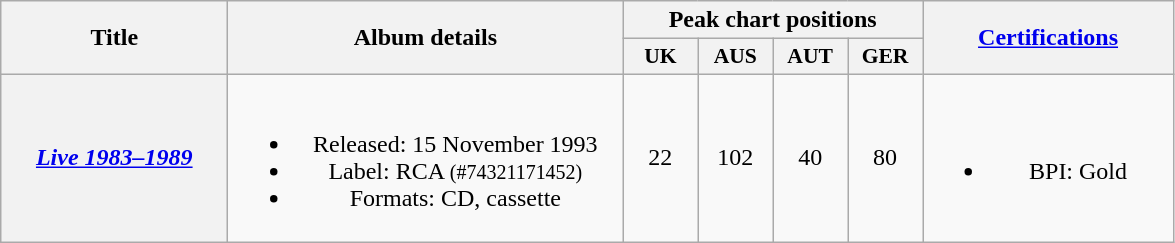<table class="wikitable plainrowheaders" style="text-align:center;" border="1">
<tr>
<th scope="col" rowspan="2" style="width:9em;">Title</th>
<th scope="col" rowspan="2" style="width:16em;">Album details</th>
<th scope="col" colspan="4">Peak chart positions</th>
<th scope="col" rowspan="2" style="width:10em;"><a href='#'>Certifications</a></th>
</tr>
<tr>
<th scope="col" style="width:3em;font-size:90%;">UK<br></th>
<th scope="col" style="width:3em;font-size:90%;">AUS<br></th>
<th scope="col" style="width:3em;font-size:90%;">AUT<br></th>
<th scope="col" style="width:3em;font-size:90%;">GER<br></th>
</tr>
<tr>
<th scope="row"><em><a href='#'>Live 1983–1989</a></em></th>
<td><br><ul><li>Released: 15 November 1993</li><li>Label: RCA <small>(#74321171452)</small></li><li>Formats: CD, cassette</li></ul></td>
<td>22</td>
<td>102</td>
<td>40</td>
<td>80</td>
<td><br><ul><li>BPI: Gold</li></ul></td>
</tr>
</table>
